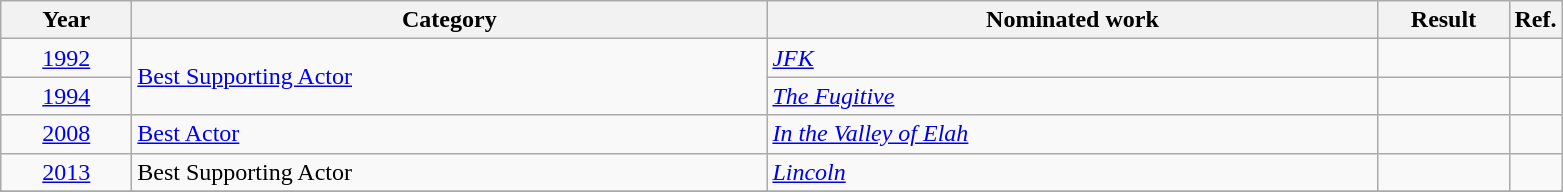<table class=wikitable>
<tr>
<th scope="col" style="width:5em;">Year</th>
<th scope="col" style="width:26em;">Category</th>
<th scope="col" style="width:25em;">Nominated work</th>
<th scope="col" style="width:5em;">Result</th>
<th>Ref.</th>
</tr>
<tr>
<td style="text-align:center;"><a href='#'>1992</a></td>
<td rowspan=2><a href='#'>Best Supporting Actor</a></td>
<td><em><a href='#'>JFK</a></em></td>
<td></td>
<td></td>
</tr>
<tr>
<td style="text-align:center;"><a href='#'>1994</a></td>
<td><em><a href='#'>The Fugitive</a></em></td>
<td></td>
<td></td>
</tr>
<tr>
<td style="text-align:center;"><a href='#'>2008</a></td>
<td><a href='#'>Best Actor</a></td>
<td><em><a href='#'>In the Valley of Elah</a></em></td>
<td></td>
<td></td>
</tr>
<tr>
<td style="text-align:center;"><a href='#'>2013</a></td>
<td>Best Supporting Actor</td>
<td><em><a href='#'>Lincoln</a></em></td>
<td></td>
<td></td>
</tr>
<tr>
</tr>
</table>
